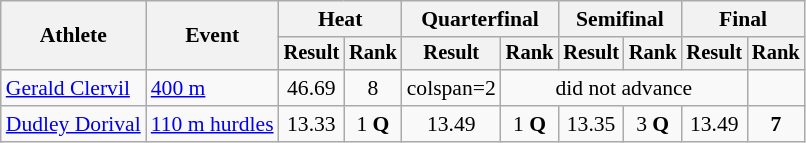<table class="wikitable" style="font-size:90%">
<tr>
<th rowspan="2">Athlete</th>
<th rowspan="2">Event</th>
<th colspan="2">Heat</th>
<th colspan="2">Quarterfinal</th>
<th colspan="2">Semifinal</th>
<th colspan="2">Final</th>
</tr>
<tr style="font-size:95%">
<th>Result</th>
<th>Rank</th>
<th>Result</th>
<th>Rank</th>
<th>Result</th>
<th>Rank</th>
<th>Result</th>
<th>Rank</th>
</tr>
<tr align=center>
<td align=left><a href='#'>Gerald Clervil</a></td>
<td align=left><a href='#'>400 m</a></td>
<td>46.69</td>
<td>8</td>
<td>colspan=2 </td>
<td colspan=4>did not advance</td>
</tr>
<tr align=center>
<td align=left><a href='#'>Dudley Dorival</a></td>
<td align=left><a href='#'>110 m hurdles</a></td>
<td>13.33</td>
<td>1 <strong>Q</strong></td>
<td>13.49</td>
<td>1 <strong>Q</strong></td>
<td>13.35</td>
<td>3 <strong>Q</strong></td>
<td>13.49</td>
<td><strong>7</strong></td>
</tr>
</table>
